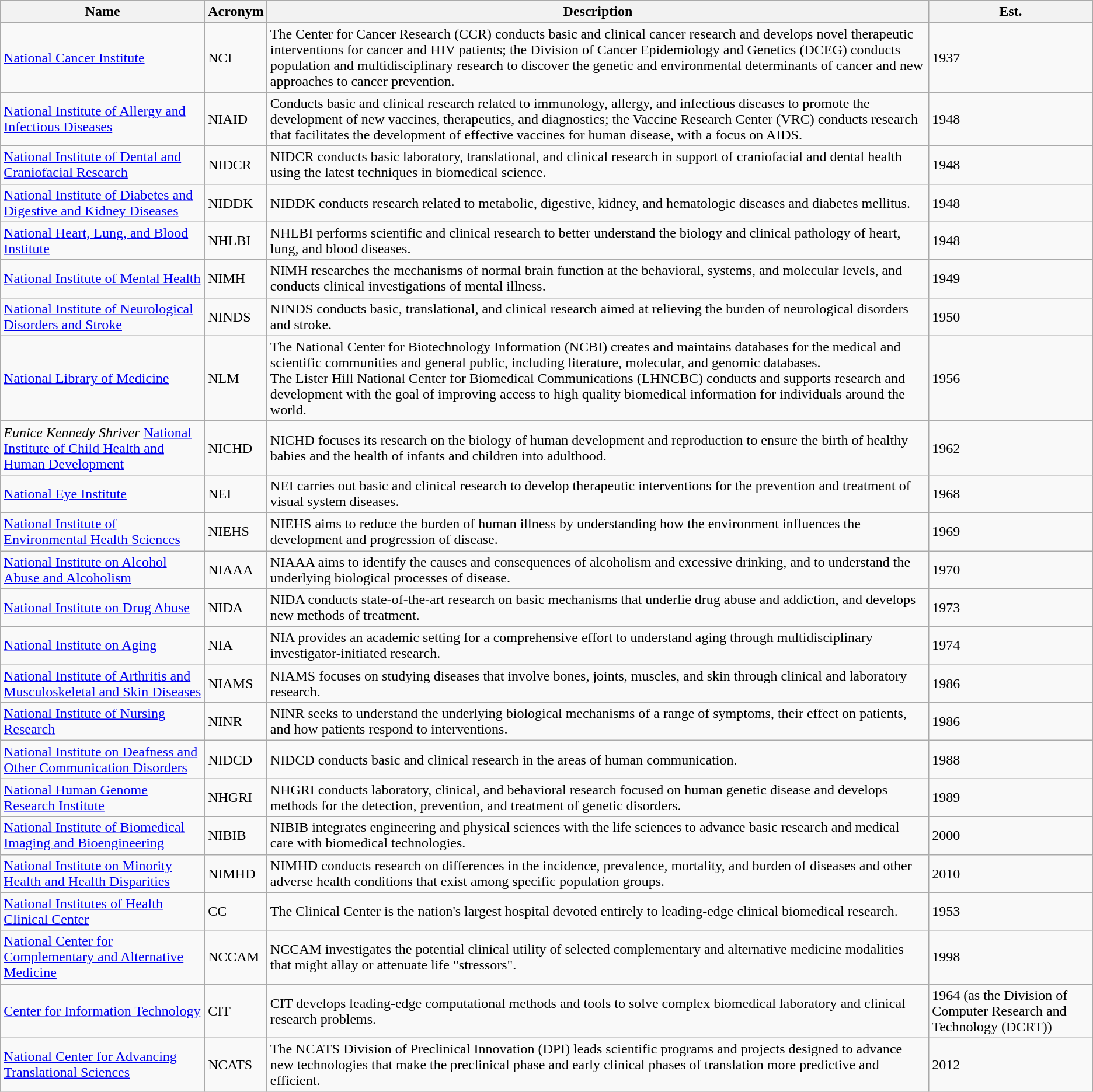<table class="wikitable sortable">
<tr>
<th>Name</th>
<th>Acronym</th>
<th>Description</th>
<th>Est.</th>
</tr>
<tr>
<td><a href='#'>National Cancer Institute</a></td>
<td>NCI</td>
<td>The Center for Cancer Research (CCR) conducts basic and clinical cancer research and develops novel therapeutic interventions for cancer and HIV patients; the Division of Cancer Epidemiology and Genetics (DCEG) conducts population and multidisciplinary research to discover the genetic and environmental determinants of cancer and new approaches to cancer prevention.</td>
<td>1937</td>
</tr>
<tr>
<td><a href='#'>National Institute of Allergy and Infectious Diseases</a></td>
<td>NIAID</td>
<td>Conducts basic and clinical research related to immunology, allergy, and infectious diseases to promote the development of new vaccines, therapeutics, and diagnostics; the Vaccine Research Center (VRC) conducts research that facilitates the development of effective vaccines for human disease, with a focus on AIDS.</td>
<td>1948</td>
</tr>
<tr>
<td><a href='#'>National Institute of Dental and Craniofacial Research</a></td>
<td>NIDCR</td>
<td>NIDCR conducts basic laboratory, translational, and clinical research in support of craniofacial and dental health using the latest techniques in biomedical science.</td>
<td>1948</td>
</tr>
<tr>
<td><a href='#'>National Institute of Diabetes and Digestive and Kidney Diseases</a></td>
<td>NIDDK</td>
<td>NIDDK conducts research related to metabolic, digestive, kidney, and hematologic diseases and diabetes mellitus.</td>
<td>1948</td>
</tr>
<tr>
<td><a href='#'>National Heart, Lung, and Blood Institute</a></td>
<td>NHLBI</td>
<td>NHLBI performs scientific and clinical research to better understand the biology and clinical pathology of heart, lung, and blood diseases.</td>
<td>1948</td>
</tr>
<tr>
<td><a href='#'>National Institute of Mental Health</a></td>
<td>NIMH</td>
<td>NIMH researches the mechanisms of normal brain function at the behavioral, systems, and molecular levels, and conducts clinical investigations of mental illness.</td>
<td>1949</td>
</tr>
<tr>
<td><a href='#'>National Institute of Neurological Disorders and Stroke</a></td>
<td>NINDS</td>
<td>NINDS conducts basic, translational, and clinical research aimed at relieving the burden of neurological disorders and stroke.</td>
<td>1950</td>
</tr>
<tr>
<td><a href='#'>National Library of Medicine</a></td>
<td>NLM</td>
<td>The National Center for Biotechnology Information (NCBI) creates and maintains databases for the medical and scientific communities and general public, including literature, molecular, and genomic databases.<br>The Lister Hill National Center for Biomedical Communications (LHNCBC) conducts and supports research and development with the goal of improving access to high quality biomedical information for individuals around the world.</td>
<td>1956</td>
</tr>
<tr>
<td><em>Eunice Kennedy Shriver</em> <a href='#'>National Institute of Child Health and Human Development</a></td>
<td>NICHD</td>
<td>NICHD focuses its research on the biology of human development and reproduction to ensure the birth of healthy babies and the health of infants and children into adulthood.</td>
<td>1962</td>
</tr>
<tr>
<td><a href='#'>National Eye Institute</a></td>
<td>NEI</td>
<td>NEI carries out basic and clinical research to develop therapeutic interventions for the prevention and treatment of visual system diseases.</td>
<td>1968</td>
</tr>
<tr>
<td><a href='#'>National Institute of Environmental Health Sciences</a></td>
<td>NIEHS</td>
<td>NIEHS aims to reduce the burden of human illness by understanding how the environment influences the development and progression of disease.</td>
<td>1969</td>
</tr>
<tr>
<td><a href='#'>National Institute on Alcohol Abuse and Alcoholism</a></td>
<td>NIAAA</td>
<td>NIAAA aims to identify the causes and consequences of alcoholism and excessive drinking, and to understand the underlying biological processes of disease.</td>
<td>1970</td>
</tr>
<tr>
<td><a href='#'>National Institute on Drug Abuse</a></td>
<td>NIDA</td>
<td>NIDA conducts state-of-the-art research on basic mechanisms that underlie drug abuse and addiction, and develops new methods of treatment.</td>
<td>1973</td>
</tr>
<tr>
<td><a href='#'>National Institute on Aging</a></td>
<td>NIA</td>
<td>NIA provides an academic setting for a comprehensive effort to understand aging through multidisciplinary investigator-initiated research.</td>
<td>1974</td>
</tr>
<tr>
<td><a href='#'>National Institute of Arthritis and Musculoskeletal and Skin Diseases</a></td>
<td>NIAMS</td>
<td>NIAMS focuses on studying diseases that involve bones, joints, muscles, and skin through clinical and laboratory research.</td>
<td>1986</td>
</tr>
<tr>
<td><a href='#'>National Institute of Nursing Research</a></td>
<td>NINR</td>
<td>NINR seeks to understand the underlying biological mechanisms of a range of symptoms, their effect on patients, and how patients respond to interventions.</td>
<td>1986</td>
</tr>
<tr>
<td><a href='#'>National Institute on Deafness and Other Communication Disorders</a></td>
<td>NIDCD</td>
<td>NIDCD conducts basic and clinical research in the areas of human communication.</td>
<td>1988</td>
</tr>
<tr>
<td><a href='#'>National Human Genome Research Institute</a></td>
<td>NHGRI</td>
<td>NHGRI conducts laboratory, clinical, and behavioral research focused on human genetic disease and develops methods for the detection, prevention, and treatment of genetic disorders.</td>
<td>1989</td>
</tr>
<tr>
<td><a href='#'>National Institute of Biomedical Imaging and Bioengineering</a></td>
<td>NIBIB</td>
<td>NIBIB integrates engineering and physical sciences with the life sciences to advance basic research and medical care with biomedical technologies.</td>
<td>2000</td>
</tr>
<tr>
<td><a href='#'>National Institute on Minority Health and Health Disparities</a></td>
<td>NIMHD</td>
<td>NIMHD conducts research on differences in the incidence, prevalence, mortality, and burden of diseases and other adverse health conditions that exist among specific population groups.</td>
<td>2010</td>
</tr>
<tr>
<td><a href='#'>National Institutes of Health Clinical Center</a></td>
<td>CC</td>
<td>The Clinical Center is the nation's largest hospital devoted entirely to leading-edge clinical biomedical research.</td>
<td>1953</td>
</tr>
<tr>
<td><a href='#'>National Center for Complementary and Alternative Medicine</a></td>
<td>NCCAM</td>
<td>NCCAM investigates the potential clinical utility of selected complementary and alternative medicine modalities that might allay or attenuate life "stressors".</td>
<td>1998</td>
</tr>
<tr>
<td><a href='#'>Center for Information Technology</a></td>
<td>CIT</td>
<td>CIT develops leading-edge computational methods and tools to solve complex biomedical laboratory and clinical research problems.</td>
<td>1964 (as the Division of Computer Research and Technology (DCRT))</td>
</tr>
<tr>
<td><a href='#'>National Center for Advancing Translational Sciences</a></td>
<td>NCATS</td>
<td>The NCATS Division of Preclinical Innovation (DPI) leads scientific programs and projects designed to advance new technologies that make the preclinical phase and early clinical phases of translation more predictive and efficient.</td>
<td>2012</td>
</tr>
</table>
